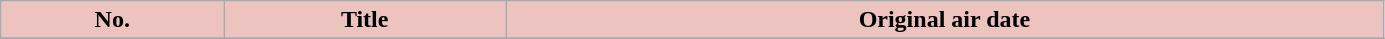<table class="wikitable plainrowheaders" width="73%">
<tr>
<th style="background-color: #ECC3BF;">No.</th>
<th style="background-color: #ECC3BF;">Title</th>
<th style="background-color: #ECC3BF;">Original air date</th>
</tr>
<tr>
</tr>
</table>
